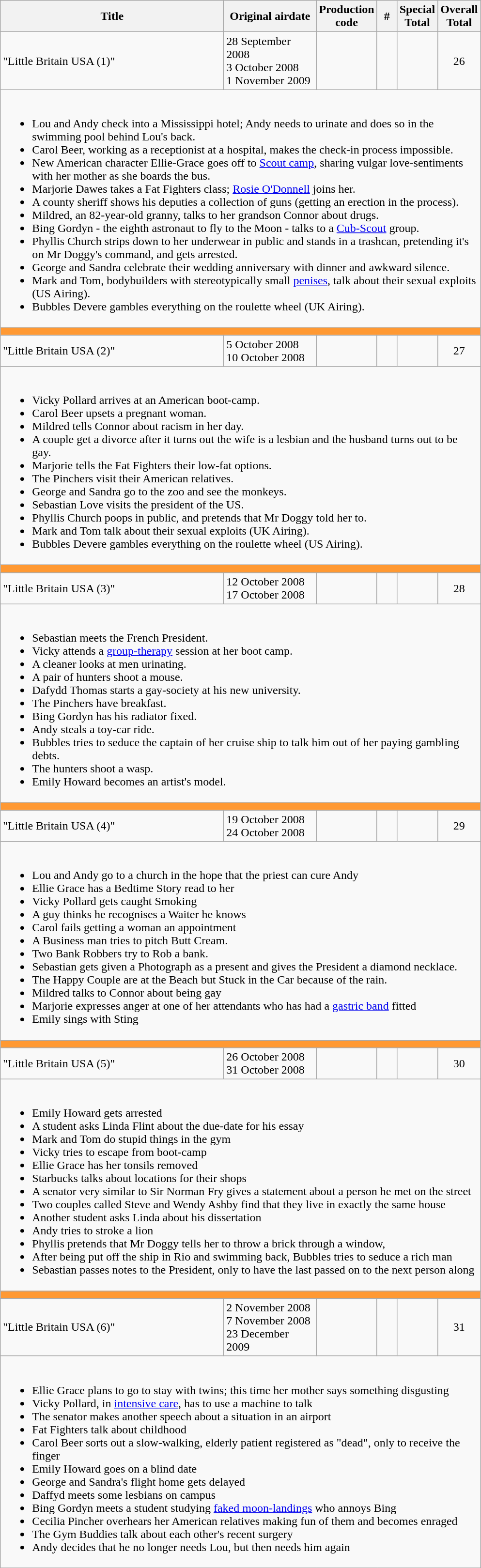<table class="wikitable">
<tr>
<th style="width:300px;">Title</th>
<th style="width:120px;">Original airdate</th>
<th style="width:50px;">Production code</th>
<th style="width:20px;">#</th>
<th width="5">Special Total</th>
<th width="8">Overall Total</th>
</tr>
<tr>
<td>"Little Britain USA (1)"</td>
<td>28 September 2008 <br>3 October 2008 <br>1 November 2009 </td>
<td style="text-align:center;"></td>
<td style="text-align:center;"></td>
<td style="text-align:center;"></td>
<td style="text-align:center;">26</td>
</tr>
<tr>
<td colspan="6"><br><ul><li>Lou and Andy check into a Mississippi hotel; Andy needs to urinate and does so in the swimming pool behind Lou's back.</li><li>Carol Beer, working as a receptionist at a hospital, makes the check-in process impossible.</li><li>New American character Ellie-Grace goes off to <a href='#'>Scout camp</a>, sharing vulgar love-sentiments with her mother as she boards the bus.</li><li>Marjorie Dawes takes a Fat Fighters class; <a href='#'>Rosie O'Donnell</a> joins her.</li><li>A county sheriff shows his deputies a collection of guns (getting an erection in the process).</li><li>Mildred, an 82-year-old granny, talks to her grandson Connor about drugs.</li><li>Bing Gordyn - the eighth astronaut to fly to the Moon - talks to a <a href='#'>Cub-Scout</a> group.</li><li>Phyllis Church strips down to her underwear in public and stands in a trashcan, pretending it's on Mr Doggy's command, and gets arrested.</li><li>George and Sandra celebrate their wedding anniversary with dinner and awkward silence.</li><li>Mark and Tom, bodybuilders with stereotypically small <a href='#'>penises</a>, talk about their sexual exploits (US Airing).</li><li>Bubbles Devere gambles everything on the roulette wheel (UK Airing).</li></ul></td>
</tr>
<tr>
<td colspan="7"  style="background:#f93; height:3px;;"></td>
</tr>
<tr>
<td>"Little Britain USA (2)"</td>
<td>5 October 2008 <br>10 October 2008 </td>
<td style="text-align:center;"></td>
<td style="text-align:center;"></td>
<td style="text-align:center;"></td>
<td style="text-align:center;">27</td>
</tr>
<tr>
<td colspan="6"><br><ul><li>Vicky Pollard arrives at an American boot-camp.</li><li>Carol Beer upsets a pregnant woman.</li><li>Mildred tells Connor about racism in her day.</li><li>A couple get a divorce after it turns out the wife is a lesbian and the husband turns out to be gay.</li><li>Marjorie tells the Fat Fighters their low-fat options.</li><li>The Pinchers visit their American relatives.</li><li>George and Sandra go to the zoo and see the monkeys.</li><li>Sebastian Love visits the president of the US.</li><li>Phyllis Church poops in public, and pretends that Mr Doggy told her to.</li><li>Mark and Tom talk about their sexual exploits (UK Airing).</li><li>Bubbles Devere gambles everything on the roulette wheel (US Airing).</li></ul></td>
</tr>
<tr>
<td colspan="7"  style="background:#f93; height:3px;;"></td>
</tr>
<tr>
<td>"Little Britain USA (3)"</td>
<td>12 October 2008 <br>17 October 2008 </td>
<td style="text-align:center;"></td>
<td style="text-align:center;"></td>
<td style="text-align:center;"></td>
<td style="text-align:center;">28</td>
</tr>
<tr>
<td colspan="6"><br><ul><li>Sebastian meets the French President.</li><li>Vicky attends a <a href='#'>group-therapy</a> session at her boot camp.</li><li>A cleaner looks at men urinating.</li><li>A pair of hunters shoot a mouse.</li><li>Dafydd Thomas starts a gay-society at his new university.</li><li>The Pinchers have breakfast.</li><li>Bing Gordyn has his radiator fixed.</li><li>Andy steals a toy-car ride.</li><li>Bubbles tries to seduce the captain of her cruise ship to talk him out of her paying gambling debts.</li><li>The hunters shoot a wasp.</li><li>Emily Howard becomes an artist's model.</li></ul></td>
</tr>
<tr>
<td colspan="7"  style="background:#f93; height:3px;;"></td>
</tr>
<tr>
<td>"Little Britain USA (4)"</td>
<td>19 October 2008 <br>24 October 2008 </td>
<td style="text-align:center;"></td>
<td style="text-align:center;"></td>
<td style="text-align:center;"></td>
<td style="text-align:center;">29</td>
</tr>
<tr>
<td colspan="6"><br><ul><li>Lou and Andy go to a church in the hope that the priest can cure Andy</li><li>Ellie Grace has a Bedtime Story read to her</li><li>Vicky Pollard gets caught Smoking</li><li>A guy thinks he recognises a Waiter he knows</li><li>Carol fails getting a woman an appointment</li><li>A Business man tries to pitch Butt Cream.</li><li>Two Bank Robbers try to Rob a bank.</li><li>Sebastian gets given a Photograph as a present and gives the President a diamond necklace.</li><li>The Happy Couple are at the Beach but Stuck in the Car because of the rain.</li><li>Mildred talks to Connor about being gay</li><li>Marjorie expresses anger at one of her attendants who has had a <a href='#'>gastric band</a> fitted</li><li>Emily sings with Sting</li></ul></td>
</tr>
<tr>
<td colspan="7"  style="background:#f93; height:3px;;"></td>
</tr>
<tr>
<td>"Little Britain USA (5)"</td>
<td>26 October 2008 <br>31 October 2008 </td>
<td style="text-align:center;"></td>
<td style="text-align:center;"></td>
<td style="text-align:center;"></td>
<td style="text-align:center;">30</td>
</tr>
<tr>
<td colspan="6"><br><ul><li>Emily Howard gets arrested</li><li>A student asks Linda Flint about the due-date for his essay</li><li>Mark and Tom do stupid things in the gym</li><li>Vicky tries to escape from boot-camp</li><li>Ellie Grace has her tonsils removed</li><li>Starbucks talks about locations for their shops</li><li>A senator very similar to Sir Norman Fry gives a statement about a person he met on the street</li><li>Two couples called Steve and Wendy Ashby find that they live in exactly the same house</li><li>Another student asks Linda about his dissertation</li><li>Andy tries to stroke a lion</li><li>Phyllis pretends that Mr Doggy tells her to throw a brick through a window,</li><li>After being put off the ship in Rio and swimming back, Bubbles tries to seduce a rich man</li><li>Sebastian passes notes to the President, only to have the last passed on to the next person along</li></ul></td>
</tr>
<tr>
<td colspan="7"  style="background:#f93; height:3px;;"></td>
</tr>
<tr>
<td>"Little Britain USA (6)"</td>
<td>2 November 2008 <br>7 November 2008 <br>23 December 2009 </td>
<td style="text-align:center;"></td>
<td style="text-align:center;"></td>
<td style="text-align:center;"></td>
<td style="text-align:center;">31</td>
</tr>
<tr>
<td colspan="6"><br><ul><li>Ellie Grace plans to go to stay with twins; this time her mother says something disgusting</li><li>Vicky Pollard, in <a href='#'>intensive care</a>, has to use a machine to talk</li><li>The senator makes another speech about a situation in an airport</li><li>Fat Fighters talk about childhood</li><li>Carol Beer sorts out a slow-walking, elderly patient registered as "dead", only to receive the finger</li><li>Emily Howard goes on a blind date</li><li>George and Sandra's flight home gets delayed</li><li>Daffyd meets some lesbians on campus</li><li>Bing Gordyn meets a student studying <a href='#'>faked moon-landings</a> who annoys Bing</li><li>Cecilia Pincher overhears her American relatives making fun of them and becomes enraged</li><li>The Gym Buddies talk about each other's recent surgery</li><li>Andy decides that he no longer needs Lou, but then needs him again</li></ul></td>
</tr>
</table>
